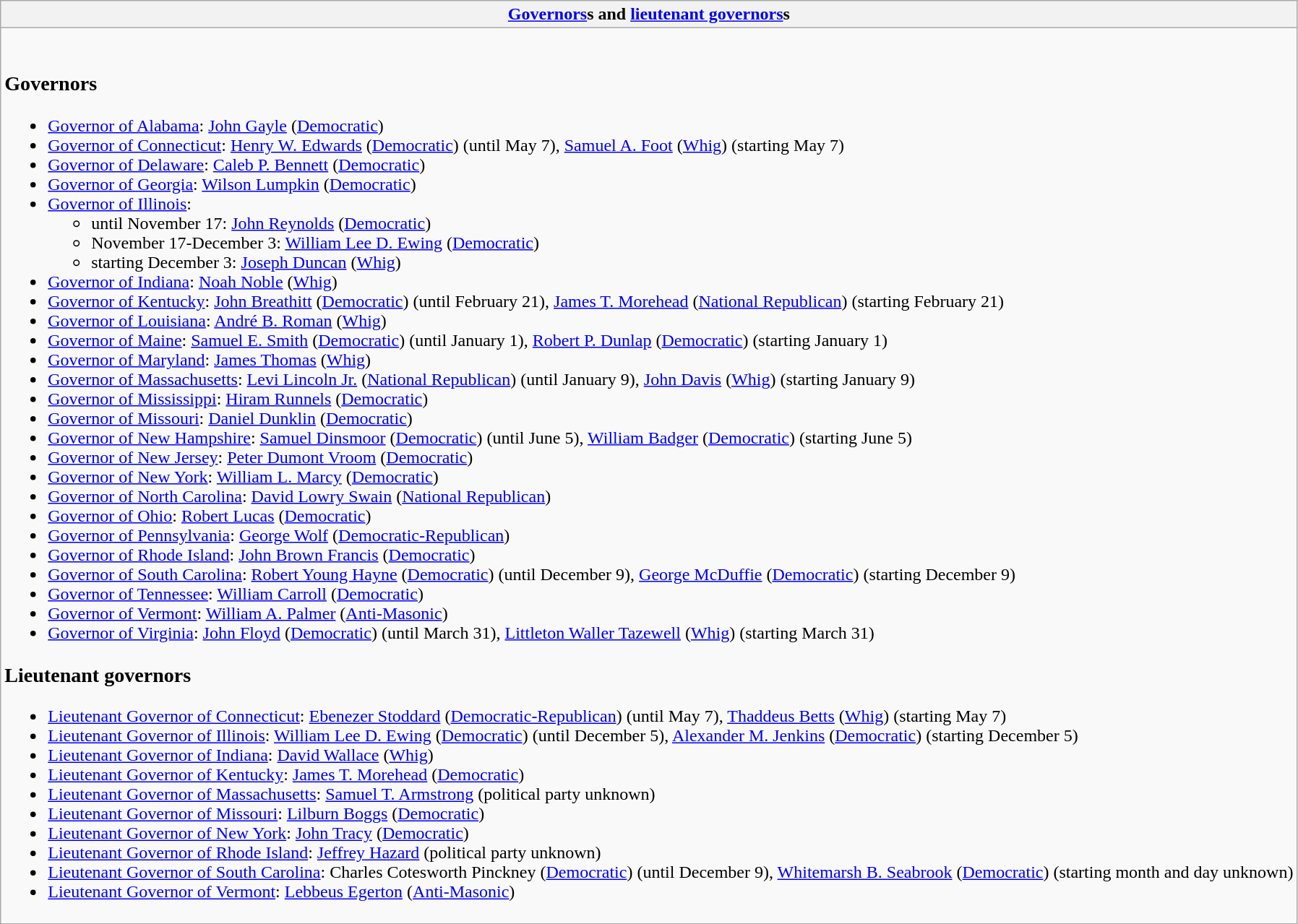<table class="wikitable collapsible collapsed">
<tr>
<th><a href='#'>Governors</a>s and <a href='#'>lieutenant governors</a>s</th>
</tr>
<tr>
<td><br><h3>Governors</h3><ul><li><a href='#'>Governor of Alabama</a>: <a href='#'>John Gayle</a> (<a href='#'>Democratic</a>)</li><li><a href='#'>Governor of Connecticut</a>: <a href='#'>Henry W. Edwards</a> (<a href='#'>Democratic</a>) (until May 7), <a href='#'>Samuel A. Foot</a> (<a href='#'>Whig</a>) (starting May 7)</li><li><a href='#'>Governor of Delaware</a>: <a href='#'>Caleb P. Bennett</a> (<a href='#'>Democratic</a>)</li><li><a href='#'>Governor of Georgia</a>: <a href='#'>Wilson Lumpkin</a> (<a href='#'>Democratic</a>)</li><li><a href='#'>Governor of Illinois</a>:<ul><li>until November 17: <a href='#'>John Reynolds</a> (<a href='#'>Democratic</a>)</li><li>November 17-December 3: <a href='#'>William Lee D. Ewing</a> (<a href='#'>Democratic</a>)</li><li>starting December 3: <a href='#'>Joseph Duncan</a> (<a href='#'>Whig</a>)</li></ul></li><li><a href='#'>Governor of Indiana</a>: <a href='#'>Noah Noble</a> (<a href='#'>Whig</a>)</li><li><a href='#'>Governor of Kentucky</a>: <a href='#'>John Breathitt</a> (<a href='#'>Democratic</a>) (until February 21), <a href='#'>James T. Morehead</a> (<a href='#'>National Republican</a>) (starting February 21)</li><li><a href='#'>Governor of Louisiana</a>: <a href='#'>André B. Roman</a> (<a href='#'>Whig</a>)</li><li><a href='#'>Governor of Maine</a>: <a href='#'>Samuel E. Smith</a> (<a href='#'>Democratic</a>) (until January 1), <a href='#'>Robert P. Dunlap</a> (<a href='#'>Democratic</a>) (starting January 1)</li><li><a href='#'>Governor of Maryland</a>: <a href='#'>James Thomas</a> (<a href='#'>Whig</a>)</li><li><a href='#'>Governor of Massachusetts</a>: <a href='#'>Levi Lincoln Jr.</a> (<a href='#'>National Republican</a>) (until January 9), <a href='#'>John Davis</a> (<a href='#'>Whig</a>) (starting January 9)</li><li><a href='#'>Governor of Mississippi</a>: <a href='#'>Hiram Runnels</a> (<a href='#'>Democratic</a>)</li><li><a href='#'>Governor of Missouri</a>: <a href='#'>Daniel Dunklin</a> (<a href='#'>Democratic</a>)</li><li><a href='#'>Governor of New Hampshire</a>: <a href='#'>Samuel Dinsmoor</a> (<a href='#'>Democratic</a>) (until June 5), <a href='#'>William Badger</a> (<a href='#'>Democratic</a>) (starting June 5)</li><li><a href='#'>Governor of New Jersey</a>: <a href='#'>Peter Dumont Vroom</a> (<a href='#'>Democratic</a>)</li><li><a href='#'>Governor of New York</a>: <a href='#'>William L. Marcy</a> (<a href='#'>Democratic</a>)</li><li><a href='#'>Governor of North Carolina</a>: <a href='#'>David Lowry Swain</a> (<a href='#'>National Republican</a>)</li><li><a href='#'>Governor of Ohio</a>: <a href='#'>Robert Lucas</a> (<a href='#'>Democratic</a>)</li><li><a href='#'>Governor of Pennsylvania</a>: <a href='#'>George Wolf</a> (<a href='#'>Democratic-Republican</a>)</li><li><a href='#'>Governor of Rhode Island</a>: <a href='#'>John Brown Francis</a> (<a href='#'>Democratic</a>)</li><li><a href='#'>Governor of South Carolina</a>: <a href='#'>Robert Young Hayne</a> (<a href='#'>Democratic</a>) (until December 9), <a href='#'>George McDuffie</a> (<a href='#'>Democratic</a>) (starting December 9)</li><li><a href='#'>Governor of Tennessee</a>: <a href='#'>William Carroll</a> (<a href='#'>Democratic</a>)</li><li><a href='#'>Governor of Vermont</a>: <a href='#'>William A. Palmer</a> (<a href='#'>Anti-Masonic</a>)</li><li><a href='#'>Governor of Virginia</a>: <a href='#'>John Floyd</a> (<a href='#'>Democratic</a>) (until March 31), <a href='#'>Littleton Waller Tazewell</a> (<a href='#'>Whig</a>) (starting March 31)</li></ul><h3>Lieutenant governors</h3><ul><li><a href='#'>Lieutenant Governor of Connecticut</a>: <a href='#'>Ebenezer Stoddard</a> (<a href='#'>Democratic-Republican</a>) (until May 7), <a href='#'>Thaddeus Betts</a> (<a href='#'>Whig</a>) (starting May 7)</li><li><a href='#'>Lieutenant Governor of Illinois</a>: <a href='#'>William Lee D. Ewing</a> (<a href='#'>Democratic</a>) (until December 5), <a href='#'>Alexander M. Jenkins</a> (<a href='#'>Democratic</a>) (starting December 5)</li><li><a href='#'>Lieutenant Governor of Indiana</a>: <a href='#'>David Wallace</a> (<a href='#'>Whig</a>)</li><li><a href='#'>Lieutenant Governor of Kentucky</a>: <a href='#'>James T. Morehead</a> (<a href='#'>Democratic</a>)</li><li><a href='#'>Lieutenant Governor of Massachusetts</a>: <a href='#'>Samuel T. Armstrong</a> (political party unknown)</li><li><a href='#'>Lieutenant Governor of Missouri</a>: <a href='#'>Lilburn Boggs</a> (<a href='#'>Democratic</a>)</li><li><a href='#'>Lieutenant Governor of New York</a>: <a href='#'>John Tracy</a> (<a href='#'>Democratic</a>)</li><li><a href='#'>Lieutenant Governor of Rhode Island</a>: <a href='#'>Jeffrey Hazard</a> (political party unknown)</li><li><a href='#'>Lieutenant Governor of South Carolina</a>: Charles Cotesworth Pinckney (<a href='#'>Democratic</a>) (until December 9), <a href='#'>Whitemarsh B. Seabrook</a> (<a href='#'>Democratic</a>) (starting month and day unknown)</li><li><a href='#'>Lieutenant Governor of Vermont</a>: <a href='#'>Lebbeus Egerton</a> (<a href='#'>Anti-Masonic</a>)</li></ul></td>
</tr>
</table>
